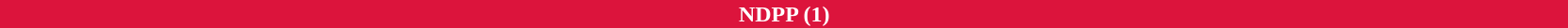<table style="width:88%; text-align:center;">
<tr style="color:white;">
<td style="background:crimson; width:7.26%;"><strong>NDPP (1)</strong></td>
</tr>
<tr>
</tr>
</table>
